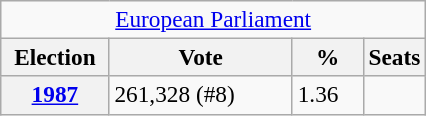<table class="wikitable" style="font-size:97%;">
<tr>
<td align="center" colspan="4"><a href='#'>European Parliament</a></td>
</tr>
<tr>
<th width="65">Election</th>
<th width="115">Vote</th>
<th width="40">%</th>
<th>Seats</th>
</tr>
<tr>
<th><a href='#'>1987</a></th>
<td>261,328 (#8)</td>
<td>1.36</td>
<td></td>
</tr>
</table>
